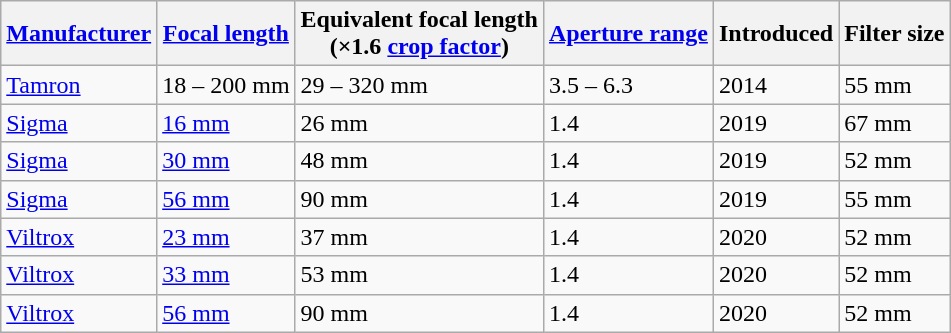<table class="wikitable sortable">
<tr>
<th><a href='#'>Manufacturer</a></th>
<th><a href='#'>Focal length</a></th>
<th>Equivalent focal length<br>(×1.6 <a href='#'>crop factor</a>)</th>
<th><a href='#'>Aperture range</a></th>
<th>Introduced</th>
<th>Filter size</th>
</tr>
<tr>
<td align="left"><a href='#'>Tamron</a></td>
<td align="left">18 – 200 mm</td>
<td>29 – 320 mm</td>
<td>3.5 – 6.3</td>
<td>2014</td>
<td>55 mm</td>
</tr>
<tr>
<td align="left"><a href='#'>Sigma</a></td>
<td align="left"><a href='#'>16 mm</a></td>
<td>26 mm</td>
<td>1.4</td>
<td>2019</td>
<td>67 mm</td>
</tr>
<tr>
<td align="left"><a href='#'>Sigma</a></td>
<td align="left"><a href='#'>30 mm</a></td>
<td>48 mm</td>
<td>1.4</td>
<td>2019</td>
<td>52 mm</td>
</tr>
<tr>
<td align="left"><a href='#'>Sigma</a></td>
<td align="left"><a href='#'>56 mm</a></td>
<td>90 mm</td>
<td>1.4</td>
<td>2019</td>
<td>55 mm</td>
</tr>
<tr>
<td align="left"><a href='#'>Viltrox</a></td>
<td align="left"><a href='#'>23 mm</a></td>
<td>37 mm</td>
<td>1.4</td>
<td>2020</td>
<td>52 mm</td>
</tr>
<tr>
<td align="left"><a href='#'>Viltrox</a></td>
<td align="left"><a href='#'>33 mm</a></td>
<td>53 mm</td>
<td>1.4</td>
<td>2020</td>
<td>52 mm</td>
</tr>
<tr>
<td align="left"><a href='#'>Viltrox</a></td>
<td align="left"><a href='#'>56 mm</a></td>
<td>90 mm</td>
<td>1.4</td>
<td>2020</td>
<td>52 mm</td>
</tr>
</table>
